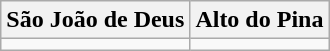<table class="wikitable">
<tr>
<th>São João de Deus</th>
<th>Alto do Pina</th>
</tr>
<tr>
<td></td>
<td></td>
</tr>
</table>
